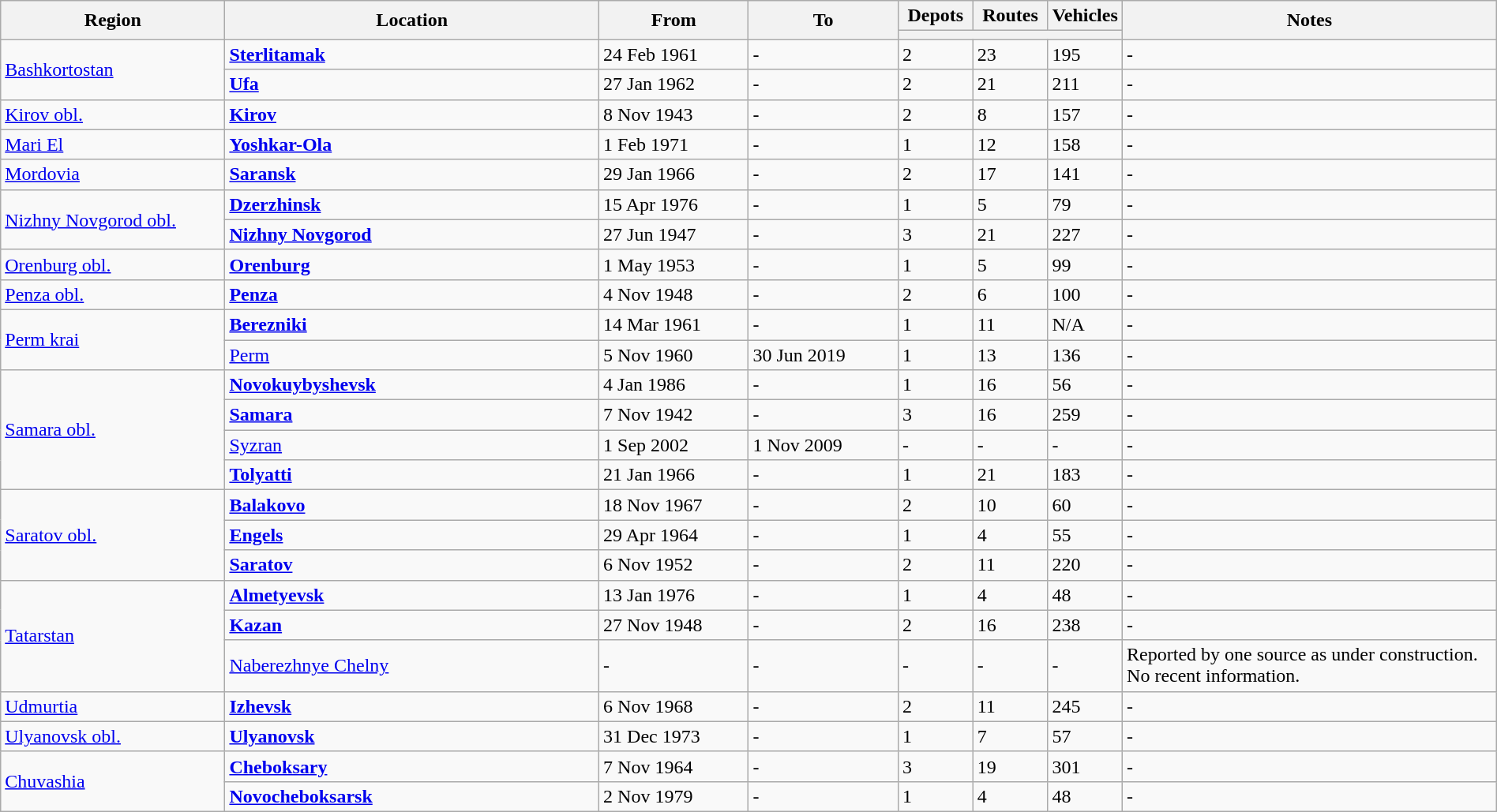<table class="wikitable" width=100%>
<tr>
<th width=15% rowspan=2>Region</th>
<th width=25% rowspan=2>Location</th>
<th width=10% rowspan=2>From</th>
<th width=10% rowspan=2>To</th>
<th width=5%>Depots</th>
<th width=5%>Routes</th>
<th width=5%>Vehicles</th>
<th width=25% rowspan=2>Notes</th>
</tr>
<tr>
<th colspan=3></th>
</tr>
<tr>
<td rowspan=2> <a href='#'>Bashkortostan</a></td>
<td> <strong><a href='#'>Sterlitamak</a></strong></td>
<td>24 Feb 1961</td>
<td>-</td>
<td>2</td>
<td>23</td>
<td>195</td>
<td>-</td>
</tr>
<tr>
<td> <strong><a href='#'>Ufa</a></strong></td>
<td>27 Jan 1962</td>
<td>-</td>
<td>2</td>
<td>21</td>
<td>211</td>
<td>-</td>
</tr>
<tr>
<td> <a href='#'>Kirov obl.</a></td>
<td> <strong><a href='#'>Kirov</a></strong></td>
<td>8 Nov 1943</td>
<td>-</td>
<td>2</td>
<td>8</td>
<td>157</td>
<td>-</td>
</tr>
<tr>
<td> <a href='#'>Mari El</a></td>
<td> <strong><a href='#'>Yoshkar-Ola</a></strong></td>
<td>1 Feb 1971</td>
<td>-</td>
<td>1</td>
<td>12</td>
<td>158</td>
<td>-</td>
</tr>
<tr>
<td> <a href='#'>Mordovia</a></td>
<td> <strong><a href='#'>Saransk</a></strong></td>
<td>29 Jan 1966</td>
<td>-</td>
<td>2</td>
<td>17</td>
<td>141</td>
<td>-</td>
</tr>
<tr>
<td rowspan=2> <a href='#'>Nizhny Novgorod obl.</a></td>
<td> <strong><a href='#'>Dzerzhinsk</a></strong></td>
<td>15 Apr 1976</td>
<td>-</td>
<td>1</td>
<td>5</td>
<td>79</td>
<td>-</td>
</tr>
<tr>
<td> <strong><a href='#'>Nizhny Novgorod</a></strong></td>
<td>27 Jun 1947</td>
<td>-</td>
<td>3</td>
<td>21</td>
<td>227</td>
<td>-</td>
</tr>
<tr>
<td> <a href='#'>Orenburg obl.</a></td>
<td> <strong><a href='#'>Orenburg</a></strong></td>
<td>1 May 1953</td>
<td>-</td>
<td>1</td>
<td>5</td>
<td>99</td>
<td>-</td>
</tr>
<tr>
<td> <a href='#'>Penza obl.</a></td>
<td> <strong><a href='#'>Penza</a></strong></td>
<td>4 Nov 1948</td>
<td>-</td>
<td>2</td>
<td>6</td>
<td>100</td>
<td>-</td>
</tr>
<tr>
<td rowspan=2> <a href='#'>Perm krai</a></td>
<td> <strong><a href='#'>Berezniki</a></strong></td>
<td>14 Mar 1961</td>
<td>-</td>
<td>1</td>
<td>11</td>
<td>N/A</td>
<td>-</td>
</tr>
<tr>
<td> <a href='#'>Perm</a></td>
<td>5 Nov 1960</td>
<td>30 Jun 2019</td>
<td>1</td>
<td>13</td>
<td>136</td>
<td>-</td>
</tr>
<tr>
<td rowspan=4> <a href='#'>Samara obl.</a></td>
<td> <strong><a href='#'>Novokuybyshevsk</a></strong></td>
<td>4 Jan 1986</td>
<td>-</td>
<td>1</td>
<td>16</td>
<td>56</td>
<td>-</td>
</tr>
<tr>
<td> <strong><a href='#'>Samara</a></strong></td>
<td>7 Nov 1942</td>
<td>-</td>
<td>3</td>
<td>16</td>
<td>259</td>
<td>-</td>
</tr>
<tr>
<td> <a href='#'>Syzran</a></td>
<td>1 Sep 2002</td>
<td>1 Nov 2009</td>
<td>-</td>
<td>-</td>
<td>-</td>
<td>-</td>
</tr>
<tr>
<td> <strong><a href='#'>Tolyatti</a></strong></td>
<td>21 Jan 1966</td>
<td>-</td>
<td>1</td>
<td>21</td>
<td>183</td>
<td>-</td>
</tr>
<tr>
<td rowspan=3> <a href='#'>Saratov obl.</a></td>
<td> <strong><a href='#'>Balakovo</a></strong></td>
<td>18 Nov 1967</td>
<td>-</td>
<td>2</td>
<td>10</td>
<td>60</td>
<td>-</td>
</tr>
<tr>
<td> <strong><a href='#'>Engels</a></strong></td>
<td>29 Apr 1964</td>
<td>-</td>
<td>1</td>
<td>4</td>
<td>55</td>
<td>-</td>
</tr>
<tr>
<td> <strong><a href='#'>Saratov</a></strong></td>
<td>6 Nov 1952</td>
<td>-</td>
<td>2</td>
<td>11</td>
<td>220</td>
<td>-</td>
</tr>
<tr>
<td rowspan=3> <a href='#'>Tatarstan</a></td>
<td> <strong><a href='#'>Almetyevsk</a></strong></td>
<td>13 Jan 1976</td>
<td>-</td>
<td>1</td>
<td>4</td>
<td>48</td>
<td>-</td>
</tr>
<tr>
<td> <strong><a href='#'>Kazan</a></strong></td>
<td>27 Nov 1948</td>
<td>-</td>
<td>2</td>
<td>16</td>
<td>238</td>
<td>-</td>
</tr>
<tr>
<td> <a href='#'>Naberezhnye Chelny</a></td>
<td>-</td>
<td>-</td>
<td>-</td>
<td>-</td>
<td>-</td>
<td>Reported by one source as under construction. No recent information.</td>
</tr>
<tr>
<td> <a href='#'>Udmurtia</a></td>
<td> <strong><a href='#'>Izhevsk</a></strong></td>
<td>6 Nov 1968</td>
<td>-</td>
<td>2</td>
<td>11</td>
<td>245</td>
<td>-</td>
</tr>
<tr>
<td> <a href='#'>Ulyanovsk obl.</a></td>
<td> <strong><a href='#'>Ulyanovsk</a></strong></td>
<td>31 Dec 1973</td>
<td>-</td>
<td>1</td>
<td>7</td>
<td>57</td>
<td>-</td>
</tr>
<tr>
<td rowspan=2> <a href='#'>Chuvashia</a></td>
<td> <strong><a href='#'>Cheboksary</a></strong></td>
<td>7 Nov 1964</td>
<td>-</td>
<td>3</td>
<td>19</td>
<td>301</td>
<td>-</td>
</tr>
<tr>
<td> <strong><a href='#'>Novocheboksarsk</a></strong></td>
<td>2 Nov 1979</td>
<td>-</td>
<td>1</td>
<td>4</td>
<td>48</td>
<td>-</td>
</tr>
</table>
